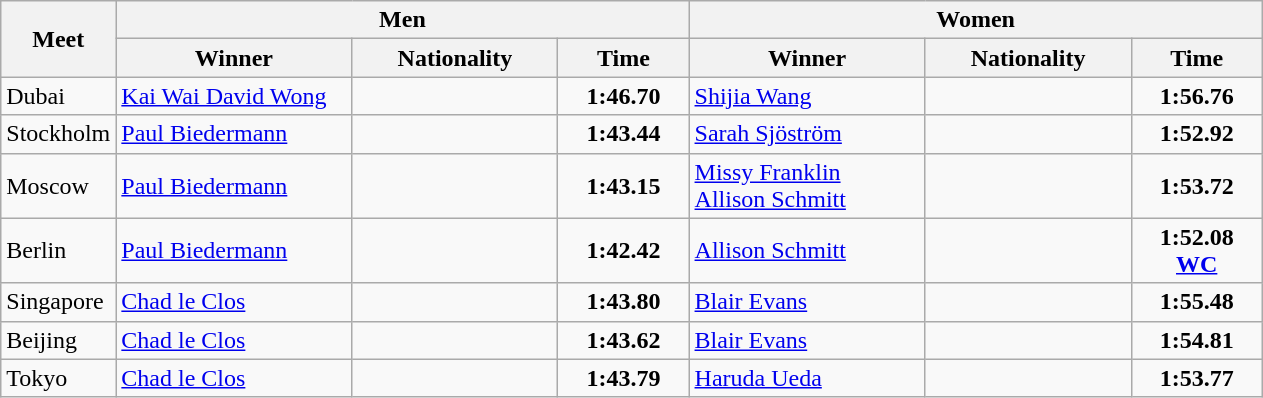<table class="wikitable">
<tr>
<th rowspan="2">Meet</th>
<th colspan="3">Men</th>
<th colspan="3">Women</th>
</tr>
<tr>
<th width=150>Winner</th>
<th width=130>Nationality</th>
<th width=80>Time</th>
<th width=150>Winner</th>
<th width=130>Nationality</th>
<th width=80>Time</th>
</tr>
<tr>
<td>Dubai</td>
<td><a href='#'>Kai Wai David Wong</a></td>
<td></td>
<td align=center><strong>1:46.70</strong></td>
<td><a href='#'>Shijia Wang</a></td>
<td></td>
<td align=center><strong>1:56.76</strong></td>
</tr>
<tr>
<td>Stockholm</td>
<td><a href='#'>Paul Biedermann</a></td>
<td></td>
<td align=center><strong>1:43.44</strong></td>
<td><a href='#'>Sarah Sjöström</a></td>
<td></td>
<td align=center><strong>1:52.92</strong></td>
</tr>
<tr>
<td>Moscow</td>
<td><a href='#'>Paul Biedermann</a></td>
<td></td>
<td align=center><strong>1:43.15</strong></td>
<td><a href='#'>Missy Franklin</a><br><a href='#'>Allison Schmitt</a></td>
<td></td>
<td align=center><strong>1:53.72</strong></td>
</tr>
<tr>
<td>Berlin</td>
<td><a href='#'>Paul Biedermann</a></td>
<td></td>
<td align=center><strong>1:42.42</strong></td>
<td><a href='#'>Allison Schmitt</a></td>
<td></td>
<td align=center><strong>1:52.08 <a href='#'>WC</a></strong></td>
</tr>
<tr>
<td>Singapore</td>
<td><a href='#'>Chad le Clos</a></td>
<td></td>
<td align=center><strong>1:43.80</strong></td>
<td><a href='#'>Blair Evans</a></td>
<td></td>
<td align=center><strong>1:55.48</strong></td>
</tr>
<tr>
<td>Beijing</td>
<td><a href='#'>Chad le Clos</a></td>
<td></td>
<td align=center><strong>1:43.62</strong></td>
<td><a href='#'>Blair Evans</a></td>
<td></td>
<td align=center><strong>1:54.81</strong></td>
</tr>
<tr>
<td>Tokyo</td>
<td><a href='#'>Chad le Clos</a></td>
<td></td>
<td align=center><strong>1:43.79</strong></td>
<td><a href='#'>Haruda Ueda</a></td>
<td></td>
<td align=center><strong>1:53.77</strong></td>
</tr>
</table>
